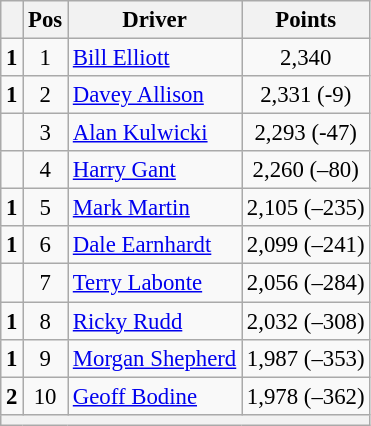<table class="wikitable" style="font-size: 95%;">
<tr>
<th></th>
<th>Pos</th>
<th>Driver</th>
<th>Points</th>
</tr>
<tr>
<td align="left"> <strong>1</strong></td>
<td style="text-align:center;">1</td>
<td><a href='#'>Bill Elliott</a></td>
<td style="text-align:center;">2,340</td>
</tr>
<tr>
<td align="left"> <strong>1</strong></td>
<td style="text-align:center;">2</td>
<td><a href='#'>Davey Allison</a></td>
<td style="text-align:center;">2,331 (-9)</td>
</tr>
<tr>
<td align="left"></td>
<td style="text-align:center;">3</td>
<td><a href='#'>Alan Kulwicki</a></td>
<td style="text-align:center;">2,293 (-47)</td>
</tr>
<tr>
<td align="left"></td>
<td style="text-align:center;">4</td>
<td><a href='#'>Harry Gant</a></td>
<td style="text-align:center;">2,260 (–80)</td>
</tr>
<tr>
<td align="left"> <strong>1</strong></td>
<td style="text-align:center;">5</td>
<td><a href='#'>Mark Martin</a></td>
<td style="text-align:center;">2,105 (–235)</td>
</tr>
<tr>
<td align="left"> <strong>1</strong></td>
<td style="text-align:center;">6</td>
<td><a href='#'>Dale Earnhardt</a></td>
<td style="text-align:center;">2,099 (–241)</td>
</tr>
<tr>
<td align="left"></td>
<td style="text-align:center;">7</td>
<td><a href='#'>Terry Labonte</a></td>
<td style="text-align:center;">2,056 (–284)</td>
</tr>
<tr>
<td align="left"> <strong>1</strong></td>
<td style="text-align:center;">8</td>
<td><a href='#'>Ricky Rudd</a></td>
<td style="text-align:center;">2,032 (–308)</td>
</tr>
<tr>
<td align="left"> <strong>1</strong></td>
<td style="text-align:center;">9</td>
<td><a href='#'>Morgan Shepherd</a></td>
<td style="text-align:center;">1,987 (–353)</td>
</tr>
<tr>
<td align="left"> <strong>2</strong></td>
<td style="text-align:center;">10</td>
<td><a href='#'>Geoff Bodine</a></td>
<td style="text-align:center;">1,978 (–362)</td>
</tr>
<tr class="sortbottom">
<th colspan="9"></th>
</tr>
</table>
